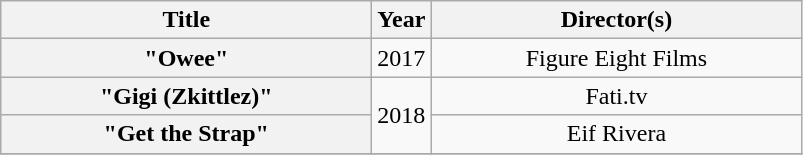<table class="wikitable plainrowheaders" style="text-align:center;">
<tr>
<th scope="col" style="width:15em;">Title</th>
<th scope="col" style="width:1em;">Year</th>
<th scope="col" style="width:15em;">Director(s)</th>
</tr>
<tr>
<th scope="row">"Owee"<br></th>
<td>2017</td>
<td>Figure Eight Films</td>
</tr>
<tr>
<th scope="row">"Gigi (Zkittlez)"<br></th>
<td rowspan="2">2018</td>
<td>Fati.tv</td>
</tr>
<tr>
<th scope="row">"Get the Strap"<br></th>
<td>Eif Rivera</td>
</tr>
<tr>
</tr>
</table>
